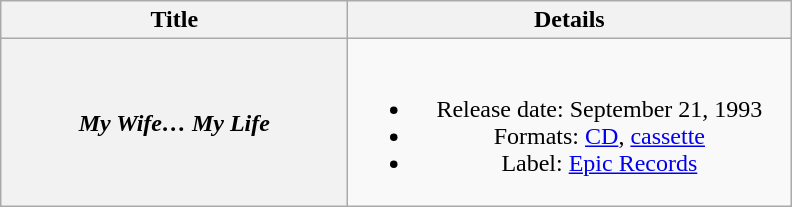<table class="wikitable plainrowheaders" style="text-align:center;">
<tr>
<th style="width:14em;">Title</th>
<th style="width:18em;">Details</th>
</tr>
<tr>
<th scope="row"><em>My Wife… My Life</em></th>
<td><br><ul><li>Release date: September 21, 1993</li><li>Formats: <a href='#'>CD</a>, <a href='#'>cassette</a></li><li>Label: <a href='#'>Epic Records</a></li></ul></td>
</tr>
</table>
